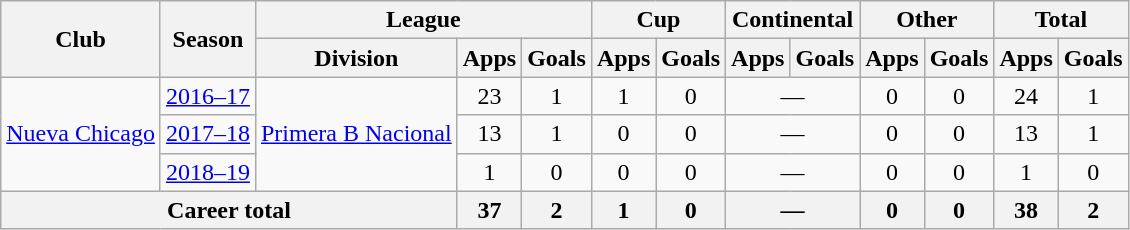<table class="wikitable" style="text-align:center">
<tr>
<th rowspan="2">Club</th>
<th rowspan="2">Season</th>
<th colspan="3">League</th>
<th colspan="2">Cup</th>
<th colspan="2">Continental</th>
<th colspan="2">Other</th>
<th colspan="2">Total</th>
</tr>
<tr>
<th>Division</th>
<th>Apps</th>
<th>Goals</th>
<th>Apps</th>
<th>Goals</th>
<th>Apps</th>
<th>Goals</th>
<th>Apps</th>
<th>Goals</th>
<th>Apps</th>
<th>Goals</th>
</tr>
<tr>
<td rowspan="3"><a href='#'>Nueva Chicago</a></td>
<td><a href='#'>2016–17</a></td>
<td rowspan="3"><a href='#'>Primera B Nacional</a></td>
<td>23</td>
<td>1</td>
<td>1</td>
<td>0</td>
<td colspan="2">—</td>
<td>0</td>
<td>0</td>
<td>24</td>
<td>1</td>
</tr>
<tr>
<td><a href='#'>2017–18</a></td>
<td>13</td>
<td>1</td>
<td>0</td>
<td>0</td>
<td colspan="2">—</td>
<td>0</td>
<td>0</td>
<td>13</td>
<td>1</td>
</tr>
<tr>
<td><a href='#'>2018–19</a></td>
<td>1</td>
<td>0</td>
<td>0</td>
<td>0</td>
<td colspan="2">—</td>
<td>0</td>
<td>0</td>
<td>1</td>
<td>0</td>
</tr>
<tr>
<th colspan="3">Career total</th>
<th>37</th>
<th>2</th>
<th>1</th>
<th>0</th>
<th colspan="2">—</th>
<th>0</th>
<th>0</th>
<th>38</th>
<th>2</th>
</tr>
</table>
